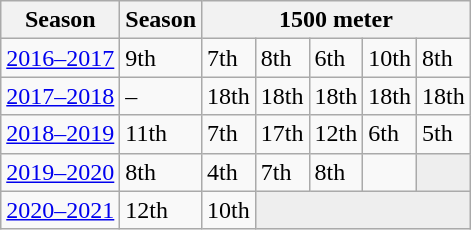<table class="wikitable" style="display: inline-table">
<tr>
<th>Season</th>
<th>Season</th>
<th colspan="6">1500 meter</th>
</tr>
<tr>
<td><a href='#'> 2016–2017</a></td>
<td>9th</td>
<td>7th</td>
<td>8th</td>
<td>6th</td>
<td>10th</td>
<td>8th</td>
</tr>
<tr>
<td><a href='#'> 2017–2018</a></td>
<td>–</td>
<td>18th</td>
<td>18th</td>
<td>18th</td>
<td>18th</td>
<td>18th</td>
</tr>
<tr>
<td><a href='#'> 2018–2019</a></td>
<td>11th</td>
<td>7th</td>
<td>17th</td>
<td>12th</td>
<td>6th</td>
<td>5th</td>
</tr>
<tr>
<td><a href='#'> 2019–2020</a></td>
<td>8th</td>
<td>4th</td>
<td>7th</td>
<td>8th</td>
<td></td>
<td colspan="1" bgcolor=#EEEEEE></td>
</tr>
<tr>
<td><a href='#'> 2020–2021</a></td>
<td>12th</td>
<td>10th</td>
<td colspan="4" bgcolor=#EEEEEE></td>
</tr>
</table>
